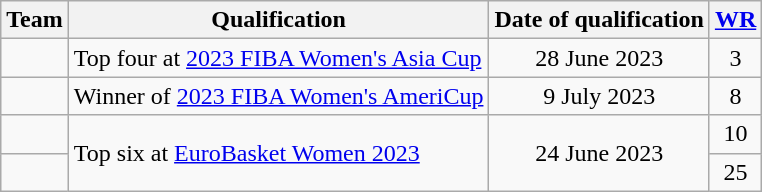<table class="wikitable sortable">
<tr>
<th>Team</th>
<th>Qualification</th>
<th>Date of qualification</th>
<th><a href='#'>WR</a></th>
</tr>
<tr>
<td></td>
<td>Top four at <a href='#'>2023 FIBA Women's Asia Cup</a></td>
<td align=center>28 June 2023</td>
<td align=center>3</td>
</tr>
<tr>
<td></td>
<td>Winner of <a href='#'>2023 FIBA Women's AmeriCup</a></td>
<td align=center>9 July 2023</td>
<td align=center>8</td>
</tr>
<tr>
<td></td>
<td rowspan=2>Top six at <a href='#'>EuroBasket Women 2023</a></td>
<td align=center rowspan=2>24 June 2023</td>
<td align=center>10</td>
</tr>
<tr>
<td></td>
<td align=center>25</td>
</tr>
</table>
